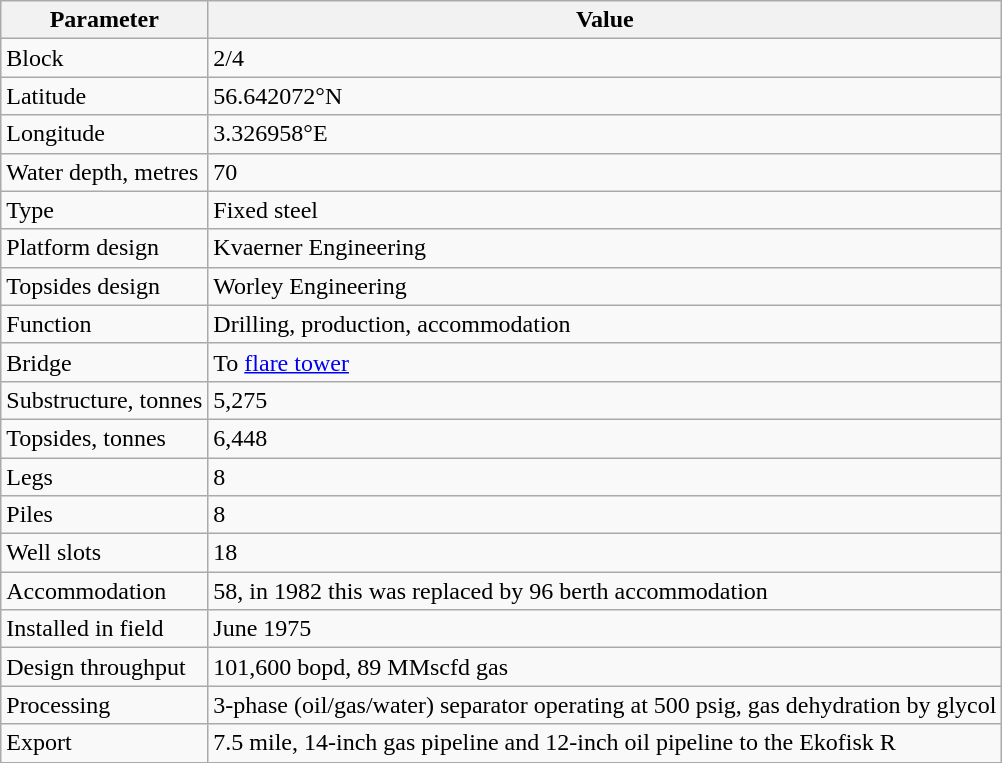<table class="wikitable">
<tr>
<th>Parameter</th>
<th>Value</th>
</tr>
<tr>
<td>Block</td>
<td>2/4</td>
</tr>
<tr>
<td>Latitude</td>
<td>56.642072°N</td>
</tr>
<tr>
<td>Longitude</td>
<td>3.326958°E</td>
</tr>
<tr>
<td>Water depth, metres</td>
<td>70</td>
</tr>
<tr>
<td>Type</td>
<td>Fixed steel</td>
</tr>
<tr>
<td>Platform design</td>
<td>Kvaerner Engineering</td>
</tr>
<tr>
<td>Topsides design</td>
<td>Worley Engineering</td>
</tr>
<tr>
<td>Function</td>
<td>Drilling, production, accommodation</td>
</tr>
<tr>
<td>Bridge</td>
<td>To <a href='#'>flare tower</a></td>
</tr>
<tr>
<td>Substructure, tonnes</td>
<td>5,275</td>
</tr>
<tr>
<td>Topsides, tonnes</td>
<td>6,448</td>
</tr>
<tr>
<td>Legs</td>
<td>8</td>
</tr>
<tr>
<td>Piles</td>
<td>8</td>
</tr>
<tr>
<td>Well slots</td>
<td>18</td>
</tr>
<tr>
<td>Accommodation</td>
<td>58, in 1982 this was replaced by 96  berth accommodation</td>
</tr>
<tr>
<td>Installed in field</td>
<td>June 1975</td>
</tr>
<tr>
<td>Design throughput</td>
<td>101,600 bopd, 89 MMscfd gas</td>
</tr>
<tr>
<td>Processing</td>
<td>3-phase (oil/gas/water) separator  operating at 500 psig, gas dehydration by glycol</td>
</tr>
<tr>
<td>Export</td>
<td>7.5  mile, 14-inch gas pipeline and 12-inch oil pipeline to the Ekofisk R</td>
</tr>
</table>
